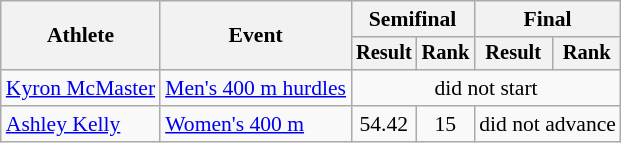<table class=wikitable style="font-size:90%">
<tr>
<th rowspan="2">Athlete</th>
<th rowspan="2">Event</th>
<th colspan="2">Semifinal</th>
<th colspan="2">Final</th>
</tr>
<tr style="font-size:95%">
<th>Result</th>
<th>Rank</th>
<th>Result</th>
<th>Rank</th>
</tr>
<tr align=center>
<td align=left><a href='#'>Kyron McMaster</a></td>
<td align=left><a href='#'>Men's 400 m hurdles</a></td>
<td colspan=4>did not start</td>
</tr>
<tr align=center>
<td align=left><a href='#'>Ashley Kelly</a></td>
<td align=left><a href='#'>Women's 400 m</a></td>
<td>54.42</td>
<td>15</td>
<td colspan=2>did not advance</td>
</tr>
</table>
